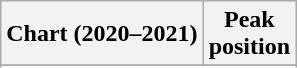<table class="wikitable sortable plainrowheaders" style="text-align:center">
<tr>
<th scope="col">Chart (2020–2021)</th>
<th scope="col">Peak<br>position</th>
</tr>
<tr>
</tr>
<tr>
</tr>
<tr>
</tr>
<tr>
</tr>
<tr>
</tr>
<tr>
</tr>
</table>
